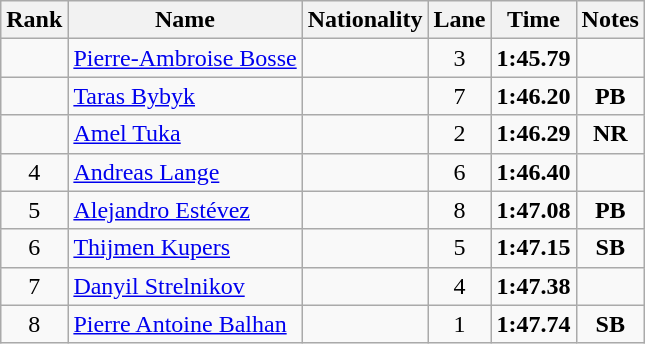<table class="wikitable sortable" style="text-align:center">
<tr>
<th>Rank</th>
<th>Name</th>
<th>Nationality</th>
<th>Lane</th>
<th>Time</th>
<th>Notes</th>
</tr>
<tr>
<td></td>
<td align=left><a href='#'>Pierre-Ambroise Bosse</a></td>
<td align=left></td>
<td>3</td>
<td><strong>1:45.79</strong></td>
<td></td>
</tr>
<tr>
<td></td>
<td align=left><a href='#'>Taras Bybyk</a></td>
<td align=left></td>
<td>7</td>
<td><strong>1:46.20</strong></td>
<td><strong>PB</strong></td>
</tr>
<tr>
<td></td>
<td align=left><a href='#'>Amel Tuka</a></td>
<td align=left></td>
<td>2</td>
<td><strong>1:46.29</strong></td>
<td><strong>NR</strong></td>
</tr>
<tr>
<td>4</td>
<td align=left><a href='#'>Andreas Lange</a></td>
<td align=left></td>
<td>6</td>
<td><strong>1:46.40</strong></td>
<td></td>
</tr>
<tr>
<td>5</td>
<td align=left><a href='#'>Alejandro Estévez</a></td>
<td align=left></td>
<td>8</td>
<td><strong>1:47.08</strong></td>
<td><strong>PB</strong></td>
</tr>
<tr>
<td>6</td>
<td align=left><a href='#'>Thijmen Kupers</a></td>
<td align=left></td>
<td>5</td>
<td><strong>1:47.15</strong></td>
<td><strong>SB</strong></td>
</tr>
<tr>
<td>7</td>
<td align=left><a href='#'>Danyil Strelnikov</a></td>
<td align=left></td>
<td>4</td>
<td><strong>1:47.38</strong></td>
<td></td>
</tr>
<tr>
<td>8</td>
<td align=left><a href='#'>Pierre Antoine Balhan</a></td>
<td align=left></td>
<td>1</td>
<td><strong>1:47.74</strong></td>
<td><strong>SB</strong></td>
</tr>
</table>
